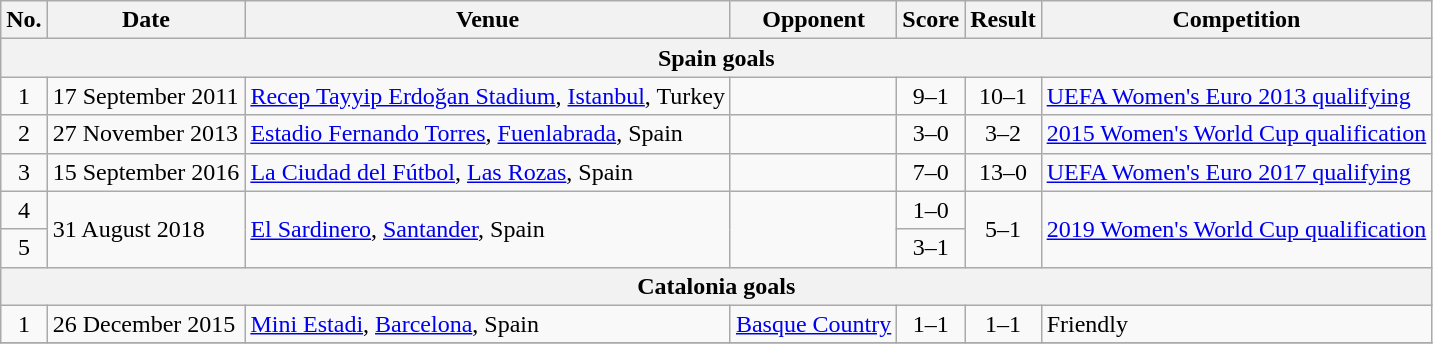<table class="wikitable sortable">
<tr>
<th scope="col">No.</th>
<th scope="col">Date</th>
<th scope="col">Venue</th>
<th scope="col">Opponent</th>
<th scope="col">Score</th>
<th scope="col">Result</th>
<th scope="col">Competition</th>
</tr>
<tr>
<th colspan="7">Spain goals</th>
</tr>
<tr>
<td align="center">1</td>
<td>17 September 2011</td>
<td><a href='#'>Recep Tayyip Erdoğan Stadium</a>, <a href='#'>Istanbul</a>, Turkey</td>
<td></td>
<td align="center">9–1</td>
<td align="center">10–1</td>
<td><a href='#'>UEFA Women's Euro 2013 qualifying</a></td>
</tr>
<tr>
<td align="center">2</td>
<td>27 November 2013</td>
<td><a href='#'>Estadio Fernando Torres</a>, <a href='#'>Fuenlabrada</a>, Spain</td>
<td></td>
<td align="center">3–0</td>
<td align="center">3–2</td>
<td><a href='#'>2015 Women's World Cup qualification</a></td>
</tr>
<tr>
<td align="center">3</td>
<td>15 September 2016</td>
<td><a href='#'>La Ciudad del Fútbol</a>, <a href='#'>Las Rozas</a>, Spain</td>
<td></td>
<td align="center">7–0</td>
<td align="center">13–0</td>
<td><a href='#'>UEFA Women's Euro 2017 qualifying</a></td>
</tr>
<tr>
<td align="center">4</td>
<td rowspan="2">31 August 2018</td>
<td rowspan="2"><a href='#'>El Sardinero</a>, <a href='#'>Santander</a>, Spain</td>
<td rowspan="2"></td>
<td align="center">1–0</td>
<td align="center" rowspan="2">5–1</td>
<td rowspan="2"><a href='#'>2019 Women's World Cup qualification</a></td>
</tr>
<tr>
<td align="center">5</td>
<td align="center">3–1</td>
</tr>
<tr>
<th colspan="7">Catalonia goals</th>
</tr>
<tr>
<td align="center">1</td>
<td>26 December 2015</td>
<td><a href='#'>Mini Estadi</a>, <a href='#'>Barcelona</a>, Spain</td>
<td> <a href='#'>Basque Country</a></td>
<td align="center">1–1</td>
<td align="center">1–1</td>
<td>Friendly</td>
</tr>
<tr>
</tr>
</table>
